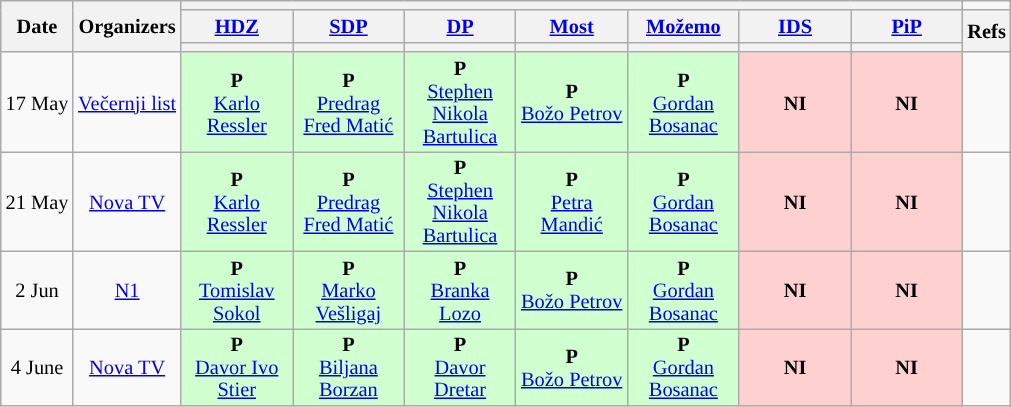<table class="wikitable" style="font-size:85%; line-height:15px; text-align:center">
<tr>
<th rowspan="3">Date</th>
<th rowspan="3">Organizers</th>
<th colspan="7">        </th>
</tr>
<tr>
<th scope="col" style="width:5em"><a href='#'>HDZ</a></th>
<th scope="col" style="width:5em"><a href='#'>SDP</a></th>
<th scope="col" style="width:5em"><a href='#'>DP</a></th>
<th scope="col" style="width:5em"><a href='#'>Most</a></th>
<th scope="col" style="width:5em"><a href='#'>Možemo</a></th>
<th scope="col" style="width:5em"><a href='#'>IDS</a></th>
<th scope="col" style="width:5em"><a href='#'>PiP</a></th>
<th rowspan="2">Refs</th>
</tr>
<tr>
<th style="background:"></th>
<th style="background:"></th>
<th style="background:"></th>
<th style="background:"></th>
<th style="background:"></th>
<th style="background:"></th>
<th style="background:"></th>
</tr>
<tr>
<td>17 May</td>
<td><a href='#'>Večernji list</a></td>
<td style="background:#D0FFD0"><strong>P</strong><br><a href='#'>Karlo Ressler</a></td>
<td style="background:#D0FFD0"><strong>P</strong><br><a href='#'>Predrag Fred Matić</a></td>
<td style="background:#D0FFD0"><strong>P</strong><br><a href='#'>Stephen Nikola Bartulica</a></td>
<td style="background:#D0FFD0"><strong>P</strong><br><a href='#'>Božo Petrov</a></td>
<td style="background:#D0FFD0"><strong>P</strong><br><a href='#'>Gordan Bosanac</a></td>
<td style="background:#FFD0D0"><strong>NI</strong></td>
<td style="background:#FFD0D0"><strong>NI</strong></td>
<td></td>
</tr>
<tr>
<td>21 May</td>
<td><a href='#'>Nova TV</a></td>
<td style="background:#D0FFD0"><strong>P</strong><br><a href='#'>Karlo Ressler</a></td>
<td style="background:#D0FFD0"><strong>P</strong><br><a href='#'>Predrag Fred Matić</a></td>
<td style="background:#D0FFD0"><strong>P</strong><br><a href='#'>Stephen Nikola Bartulica</a></td>
<td style="background:#D0FFD0"><strong>P</strong><br><a href='#'>Petra Mandić</a></td>
<td style="background:#D0FFD0"><strong>P</strong><br><a href='#'>Gordan Bosanac</a></td>
<td style="background:#FFD0D0"><strong>NI</strong></td>
<td style="background:#FFD0D0"><strong>NI</strong></td>
<td></td>
</tr>
<tr>
<td>2 Jun</td>
<td><a href='#'>N1</a></td>
<td style="background:#D0FFD0"><strong>P</strong><br><a href='#'>Tomislav Sokol</a></td>
<td style="background:#D0FFD0"><strong>P</strong><br><a href='#'>Marko Vešligaj</a></td>
<td style="background:#D0FFD0"><strong>P</strong><br><a href='#'>Branka Lozo</a></td>
<td style="background:#D0FFD0"><strong>P</strong><br><a href='#'>Božo Petrov</a></td>
<td style="background:#D0FFD0"><strong>P</strong><br><a href='#'>Gordan Bosanac</a></td>
<td style="background:#FFD0D0"><strong>NI</strong></td>
<td style="background:#FFD0D0"><strong>NI</strong></td>
<td></td>
</tr>
<tr>
<td>4 June</td>
<td><a href='#'>Nova TV</a></td>
<td style="background:#D0FFD0"><strong>P</strong><br><a href='#'>Davor Ivo Stier</a></td>
<td style="background:#D0FFD0"><strong>P</strong><br><a href='#'>Biljana Borzan</a></td>
<td style="background:#D0FFD0"><strong>P</strong><br><a href='#'>Davor Dretar</a></td>
<td style="background:#D0FFD0"><strong>P</strong><br><a href='#'>Božo Petrov</a></td>
<td style="background:#D0FFD0"><strong>P</strong><br><a href='#'>Gordan Bosanac</a></td>
<td style="background:#FFD0D0"><strong>NI</strong></td>
<td style="background:#FFD0D0"><strong>NI</strong></td>
<td></td>
</tr>
</table>
